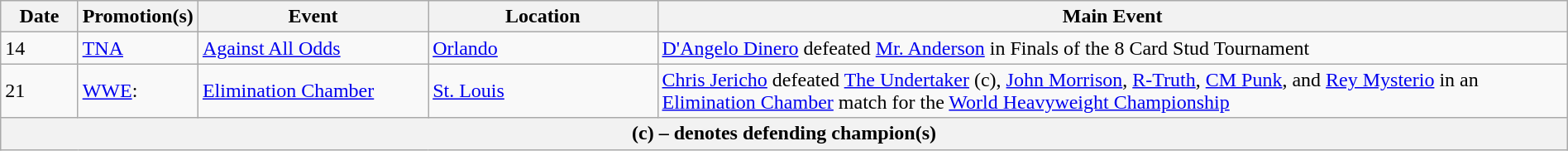<table class="wikitable" style="width:100%;">
<tr>
<th width=5%>Date</th>
<th width=5%>Promotion(s)</th>
<th style="width:15%;">Event</th>
<th style="width:15%;">Location</th>
<th style="width:60%;">Main Event</th>
</tr>
<tr>
<td>14</td>
<td><a href='#'>TNA</a></td>
<td><a href='#'>Against All Odds</a></td>
<td><a href='#'>Orlando</a></td>
<td><a href='#'>D'Angelo Dinero</a> defeated <a href='#'>Mr. Anderson</a> in Finals of the 8 Card Stud Tournament</td>
</tr>
<tr>
<td>21</td>
<td><a href='#'>WWE</a>:<br></td>
<td><a href='#'>Elimination Chamber</a></td>
<td><a href='#'>St. Louis</a></td>
<td><a href='#'>Chris Jericho</a> defeated <a href='#'>The Undertaker</a> (c), <a href='#'>John Morrison</a>, <a href='#'>R-Truth</a>, <a href='#'>CM Punk</a>, and <a href='#'>Rey Mysterio</a> in an <a href='#'>Elimination Chamber</a> match for the <a href='#'>World Heavyweight Championship</a></td>
</tr>
<tr>
<th colspan="6">(c) – denotes defending champion(s)</th>
</tr>
</table>
